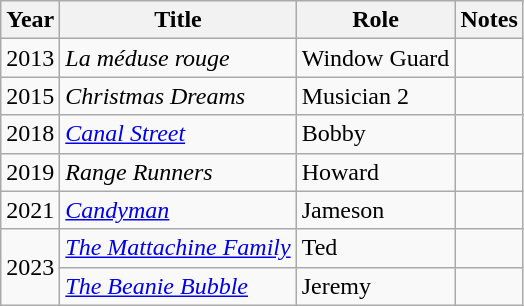<table class="wikitable sortable">
<tr>
<th>Year</th>
<th>Title</th>
<th>Role</th>
<th class="unsortable">Notes</th>
</tr>
<tr>
<td>2013</td>
<td><em>La méduse rouge</em></td>
<td>Window Guard</td>
<td></td>
</tr>
<tr>
<td>2015</td>
<td><em>Christmas Dreams</em></td>
<td>Musician 2</td>
<td></td>
</tr>
<tr>
<td>2018</td>
<td><em><a href='#'>Canal Street</a></em></td>
<td>Bobby</td>
<td></td>
</tr>
<tr>
<td>2019</td>
<td><em>Range Runners</em></td>
<td>Howard</td>
<td></td>
</tr>
<tr>
<td>2021</td>
<td><em><a href='#'>Candyman</a></em></td>
<td>Jameson</td>
<td></td>
</tr>
<tr>
<td rowspan=2>2023</td>
<td><em><a href='#'>The Mattachine Family</a></em></td>
<td>Ted</td>
<td></td>
</tr>
<tr>
<td><em><a href='#'>The Beanie Bubble</a></em></td>
<td>Jeremy</td>
<td></td>
</tr>
</table>
